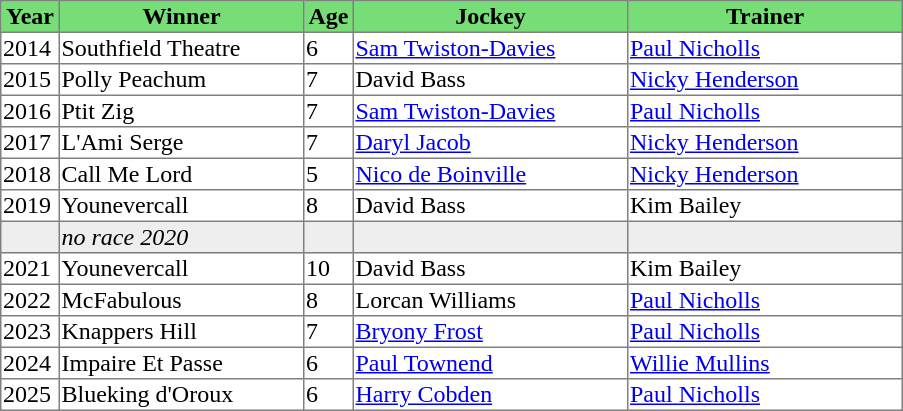<table class = "sortable" | border="1" style="border-collapse: collapse">
<tr bgcolor="#77dd77" align="center">
<th style="width:36px"><strong>Year</strong></th>
<th style="width:160px"><strong>Winner</strong></th>
<th style="width:30px"><strong>Age</strong></th>
<th style="width:180px"><strong>Jockey</strong></th>
<th style="width:180px"><strong>Trainer</strong></th>
</tr>
<tr>
<td>2014</td>
<td>Southfield Theatre</td>
<td>6</td>
<td><a href='#'>Sam Twiston-Davies</a></td>
<td><a href='#'>Paul Nicholls</a></td>
</tr>
<tr>
<td>2015</td>
<td>Polly Peachum</td>
<td>7</td>
<td>David Bass</td>
<td><a href='#'>Nicky Henderson</a></td>
</tr>
<tr>
<td>2016</td>
<td>Ptit Zig</td>
<td>7</td>
<td><a href='#'>Sam Twiston-Davies</a></td>
<td><a href='#'>Paul Nicholls</a></td>
</tr>
<tr>
<td>2017</td>
<td>L'Ami Serge</td>
<td>7</td>
<td><a href='#'>Daryl Jacob</a></td>
<td><a href='#'>Nicky Henderson</a></td>
</tr>
<tr>
<td>2018</td>
<td>Call Me Lord</td>
<td>5</td>
<td><a href='#'>Nico de Boinville</a></td>
<td><a href='#'>Nicky Henderson</a></td>
</tr>
<tr>
<td>2019</td>
<td>Younevercall</td>
<td>8</td>
<td>David Bass</td>
<td>Kim Bailey</td>
</tr>
<tr bgcolor="#eeeeee">
<td data-sort-value="2020"></td>
<td><em>no race 2020</em> </td>
<td></td>
<td></td>
<td></td>
</tr>
<tr>
<td>2021</td>
<td>Younevercall</td>
<td>10</td>
<td>David Bass</td>
<td>Kim Bailey</td>
</tr>
<tr>
<td>2022</td>
<td>McFabulous</td>
<td>8</td>
<td>Lorcan Williams</td>
<td><a href='#'>Paul Nicholls</a></td>
</tr>
<tr>
<td>2023</td>
<td>Knappers Hill</td>
<td>7</td>
<td><a href='#'>Bryony Frost</a></td>
<td><a href='#'>Paul Nicholls</a></td>
</tr>
<tr>
<td>2024</td>
<td>Impaire Et Passe</td>
<td>6</td>
<td><a href='#'>Paul Townend</a></td>
<td><a href='#'>Willie Mullins</a></td>
</tr>
<tr>
<td>2025</td>
<td>Blueking d'Oroux</td>
<td>6</td>
<td><a href='#'>Harry Cobden</a></td>
<td><a href='#'>Paul Nicholls</a></td>
</tr>
</table>
